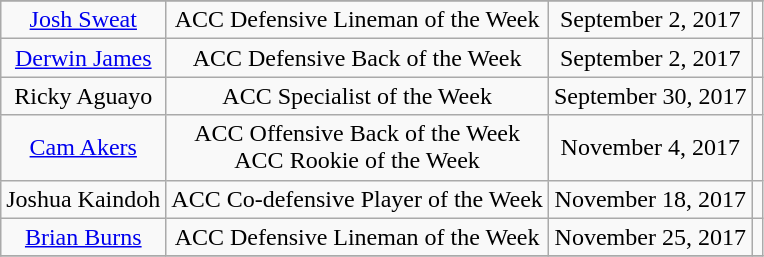<table class="wikitable sortable sortable" style="text-align: center">
<tr align=center>
</tr>
<tr>
<td><a href='#'>Josh Sweat</a></td>
<td>ACC Defensive Lineman of the Week</td>
<td>September 2, 2017</td>
<td></td>
</tr>
<tr>
<td><a href='#'>Derwin James</a></td>
<td>ACC Defensive Back of the Week</td>
<td>September 2, 2017</td>
<td></td>
</tr>
<tr>
<td>Ricky Aguayo</td>
<td>ACC Specialist of the Week</td>
<td>September 30, 2017</td>
<td></td>
</tr>
<tr>
<td><a href='#'>Cam Akers</a></td>
<td>ACC Offensive Back of the Week<br>ACC Rookie of the Week</td>
<td>November 4, 2017</td>
<td></td>
</tr>
<tr>
<td>Joshua Kaindoh</td>
<td>ACC Co-defensive Player of the Week</td>
<td>November 18, 2017</td>
<td></td>
</tr>
<tr>
<td><a href='#'>Brian Burns</a></td>
<td>ACC Defensive Lineman of the Week</td>
<td>November 25, 2017</td>
<td></td>
</tr>
<tr>
</tr>
</table>
